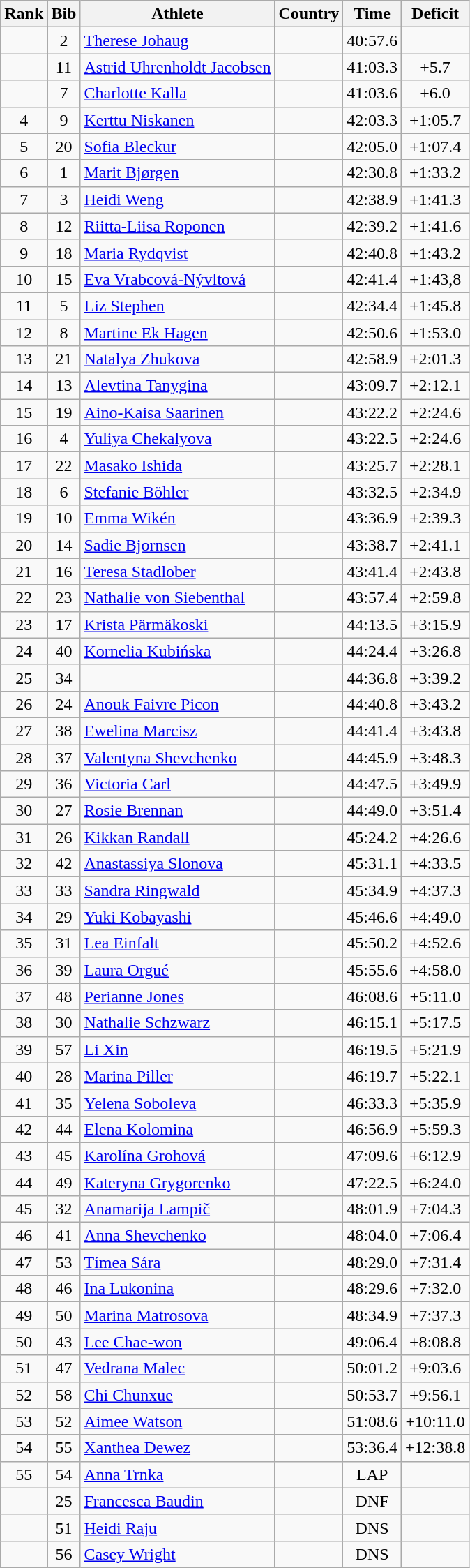<table class="wikitable sortable" style="text-align:center">
<tr>
<th>Rank</th>
<th>Bib</th>
<th>Athlete</th>
<th>Country</th>
<th>Time</th>
<th>Deficit</th>
</tr>
<tr>
<td></td>
<td>2</td>
<td align=left><a href='#'>Therese Johaug</a></td>
<td align=left></td>
<td>40:57.6</td>
<td></td>
</tr>
<tr>
<td></td>
<td>11</td>
<td align=left><a href='#'>Astrid Uhrenholdt Jacobsen</a></td>
<td align=left></td>
<td>41:03.3</td>
<td>+5.7</td>
</tr>
<tr>
<td></td>
<td>7</td>
<td align=left><a href='#'>Charlotte Kalla</a></td>
<td align=left></td>
<td>41:03.6</td>
<td>+6.0</td>
</tr>
<tr>
<td>4</td>
<td>9</td>
<td align=left><a href='#'>Kerttu Niskanen</a></td>
<td align=left></td>
<td>42:03.3</td>
<td>+1:05.7</td>
</tr>
<tr>
<td>5</td>
<td>20</td>
<td align=left><a href='#'>Sofia Bleckur</a></td>
<td align=left></td>
<td>42:05.0</td>
<td>+1:07.4</td>
</tr>
<tr>
<td>6</td>
<td>1</td>
<td align=left><a href='#'>Marit Bjørgen</a></td>
<td align=left></td>
<td>42:30.8</td>
<td>+1:33.2</td>
</tr>
<tr>
<td>7</td>
<td>3</td>
<td align=left><a href='#'>Heidi Weng</a></td>
<td align=left></td>
<td>42:38.9</td>
<td>+1:41.3</td>
</tr>
<tr>
<td>8</td>
<td>12</td>
<td align=left><a href='#'>Riitta-Liisa Roponen</a></td>
<td align=left></td>
<td>42:39.2</td>
<td>+1:41.6</td>
</tr>
<tr>
<td>9</td>
<td>18</td>
<td align=left><a href='#'>Maria Rydqvist</a></td>
<td align=left></td>
<td>42:40.8</td>
<td>+1:43.2</td>
</tr>
<tr>
<td>10</td>
<td>15</td>
<td align=left><a href='#'>Eva Vrabcová-Nývltová</a></td>
<td align=left></td>
<td>42:41.4</td>
<td>+1:43,8</td>
</tr>
<tr>
<td>11</td>
<td>5</td>
<td align=left><a href='#'>Liz Stephen</a></td>
<td align=left></td>
<td>42:34.4</td>
<td>+1:45.8</td>
</tr>
<tr>
<td>12</td>
<td>8</td>
<td align=left><a href='#'>Martine Ek Hagen</a></td>
<td align=left></td>
<td>42:50.6</td>
<td>+1:53.0</td>
</tr>
<tr>
<td>13</td>
<td>21</td>
<td align=left><a href='#'>Natalya Zhukova</a></td>
<td align=left></td>
<td>42:58.9</td>
<td>+2:01.3</td>
</tr>
<tr>
<td>14</td>
<td>13</td>
<td align=left><a href='#'>Alevtina Tanygina</a></td>
<td align=left></td>
<td>43:09.7</td>
<td>+2:12.1</td>
</tr>
<tr>
<td>15</td>
<td>19</td>
<td align=left><a href='#'>Aino-Kaisa Saarinen</a></td>
<td align=left></td>
<td>43:22.2</td>
<td>+2:24.6</td>
</tr>
<tr>
<td>16</td>
<td>4</td>
<td align=left><a href='#'>Yuliya Chekalyova</a></td>
<td align=left></td>
<td>43:22.5</td>
<td>+2:24.6</td>
</tr>
<tr>
<td>17</td>
<td>22</td>
<td align=left><a href='#'>Masako Ishida</a></td>
<td align=left></td>
<td>43:25.7</td>
<td>+2:28.1</td>
</tr>
<tr>
<td>18</td>
<td>6</td>
<td align=left><a href='#'>Stefanie Böhler</a></td>
<td align=left></td>
<td>43:32.5</td>
<td>+2:34.9</td>
</tr>
<tr>
<td>19</td>
<td>10</td>
<td align=left><a href='#'>Emma Wikén</a></td>
<td align=left></td>
<td>43:36.9</td>
<td>+2:39.3</td>
</tr>
<tr>
<td>20</td>
<td>14</td>
<td align=left><a href='#'>Sadie Bjornsen</a></td>
<td align=left></td>
<td>43:38.7</td>
<td>+2:41.1</td>
</tr>
<tr>
<td>21</td>
<td>16</td>
<td align=left><a href='#'>Teresa Stadlober</a></td>
<td align=left></td>
<td>43:41.4</td>
<td>+2:43.8</td>
</tr>
<tr>
<td>22</td>
<td>23</td>
<td align=left><a href='#'>Nathalie von Siebenthal</a></td>
<td align=left></td>
<td>43:57.4</td>
<td>+2:59.8</td>
</tr>
<tr>
<td>23</td>
<td>17</td>
<td align=left><a href='#'>Krista Pärmäkoski</a></td>
<td align=left></td>
<td>44:13.5</td>
<td>+3:15.9</td>
</tr>
<tr>
<td>24</td>
<td>40</td>
<td align=left><a href='#'>Kornelia Kubińska</a></td>
<td align=left></td>
<td>44:24.4</td>
<td>+3:26.8</td>
</tr>
<tr>
<td>25</td>
<td>34</td>
<td align=left></td>
<td align=left></td>
<td>44:36.8</td>
<td>+3:39.2</td>
</tr>
<tr>
<td>26</td>
<td>24</td>
<td align=left><a href='#'>Anouk Faivre Picon</a></td>
<td align=left></td>
<td>44:40.8</td>
<td>+3:43.2</td>
</tr>
<tr>
<td>27</td>
<td>38</td>
<td align=left><a href='#'>Ewelina Marcisz</a></td>
<td align=left></td>
<td>44:41.4</td>
<td>+3:43.8</td>
</tr>
<tr>
<td>28</td>
<td>37</td>
<td align=left><a href='#'>Valentyna Shevchenko</a></td>
<td align=left></td>
<td>44:45.9</td>
<td>+3:48.3</td>
</tr>
<tr>
<td>29</td>
<td>36</td>
<td align=left><a href='#'>Victoria Carl</a></td>
<td align=left></td>
<td>44:47.5</td>
<td>+3:49.9</td>
</tr>
<tr>
<td>30</td>
<td>27</td>
<td align=left><a href='#'>Rosie Brennan</a></td>
<td align=left></td>
<td>44:49.0</td>
<td>+3:51.4</td>
</tr>
<tr>
<td>31</td>
<td>26</td>
<td align=left><a href='#'>Kikkan Randall</a></td>
<td align=left></td>
<td>45:24.2</td>
<td>+4:26.6</td>
</tr>
<tr>
<td>32</td>
<td>42</td>
<td align=left><a href='#'>Anastassiya Slonova</a></td>
<td align=left></td>
<td>45:31.1</td>
<td>+4:33.5</td>
</tr>
<tr>
<td>33</td>
<td>33</td>
<td align=left><a href='#'>Sandra Ringwald</a></td>
<td align=left></td>
<td>45:34.9</td>
<td>+4:37.3</td>
</tr>
<tr>
<td>34</td>
<td>29</td>
<td align=left><a href='#'>Yuki Kobayashi</a></td>
<td align=left></td>
<td>45:46.6</td>
<td>+4:49.0</td>
</tr>
<tr>
<td>35</td>
<td>31</td>
<td align=left><a href='#'>Lea Einfalt</a></td>
<td align=left></td>
<td>45:50.2</td>
<td>+4:52.6</td>
</tr>
<tr>
<td>36</td>
<td>39</td>
<td align=left><a href='#'>Laura Orgué</a></td>
<td align=left></td>
<td>45:55.6</td>
<td>+4:58.0</td>
</tr>
<tr>
<td>37</td>
<td>48</td>
<td align=left><a href='#'>Perianne Jones</a></td>
<td align=left></td>
<td>46:08.6</td>
<td>+5:11.0</td>
</tr>
<tr>
<td>38</td>
<td>30</td>
<td align=left><a href='#'>Nathalie Schzwarz</a></td>
<td align=left></td>
<td>46:15.1</td>
<td>+5:17.5</td>
</tr>
<tr>
<td>39</td>
<td>57</td>
<td align=left><a href='#'>Li Xin</a></td>
<td align=left></td>
<td>46:19.5</td>
<td>+5:21.9</td>
</tr>
<tr>
<td>40</td>
<td>28</td>
<td align=left><a href='#'>Marina Piller</a></td>
<td align=left></td>
<td>46:19.7</td>
<td>+5:22.1</td>
</tr>
<tr>
<td>41</td>
<td>35</td>
<td align=left><a href='#'>Yelena Soboleva</a></td>
<td align=left></td>
<td>46:33.3</td>
<td>+5:35.9</td>
</tr>
<tr>
<td>42</td>
<td>44</td>
<td align=left><a href='#'>Elena Kolomina</a></td>
<td align=left></td>
<td>46:56.9</td>
<td>+5:59.3</td>
</tr>
<tr>
<td>43</td>
<td>45</td>
<td align=left><a href='#'>Karolína Grohová</a></td>
<td align=left></td>
<td>47:09.6</td>
<td>+6:12.9</td>
</tr>
<tr>
<td>44</td>
<td>49</td>
<td align=left><a href='#'>Kateryna Grygorenko</a></td>
<td align=left></td>
<td>47:22.5</td>
<td>+6:24.0</td>
</tr>
<tr>
<td>45</td>
<td>32</td>
<td align=left><a href='#'>Anamarija Lampič</a></td>
<td align=left></td>
<td>48:01.9</td>
<td>+7:04.3</td>
</tr>
<tr>
<td>46</td>
<td>41</td>
<td align=left><a href='#'>Anna Shevchenko</a></td>
<td align=left></td>
<td>48:04.0</td>
<td>+7:06.4</td>
</tr>
<tr>
<td>47</td>
<td>53</td>
<td align=left><a href='#'>Tímea Sára</a></td>
<td align=left></td>
<td>48:29.0</td>
<td>+7:31.4</td>
</tr>
<tr>
<td>48</td>
<td>46</td>
<td align=left><a href='#'>Ina Lukonina</a></td>
<td align=left></td>
<td>48:29.6</td>
<td>+7:32.0</td>
</tr>
<tr>
<td>49</td>
<td>50</td>
<td align=left><a href='#'>Marina Matrosova</a></td>
<td align=left></td>
<td>48:34.9</td>
<td>+7:37.3</td>
</tr>
<tr>
<td>50</td>
<td>43</td>
<td align=left><a href='#'>Lee Chae-won</a></td>
<td align=left></td>
<td>49:06.4</td>
<td>+8:08.8</td>
</tr>
<tr>
<td>51</td>
<td>47</td>
<td align=left><a href='#'>Vedrana Malec</a></td>
<td align=left></td>
<td>50:01.2</td>
<td>+9:03.6</td>
</tr>
<tr>
<td>52</td>
<td>58</td>
<td align=left><a href='#'>Chi Chunxue</a></td>
<td align=left></td>
<td>50:53.7</td>
<td>+9:56.1</td>
</tr>
<tr>
<td>53</td>
<td>52</td>
<td align=left><a href='#'>Aimee Watson</a></td>
<td align=left></td>
<td>51:08.6</td>
<td>+10:11.0</td>
</tr>
<tr>
<td>54</td>
<td>55</td>
<td align=left><a href='#'>Xanthea Dewez</a></td>
<td align=left></td>
<td>53:36.4</td>
<td>+12:38.8</td>
</tr>
<tr>
<td>55</td>
<td>54</td>
<td align=left><a href='#'>Anna Trnka</a></td>
<td align=left></td>
<td>LAP</td>
<td></td>
</tr>
<tr>
<td></td>
<td>25</td>
<td align=left><a href='#'>Francesca Baudin</a></td>
<td align=left></td>
<td>DNF</td>
<td></td>
</tr>
<tr>
<td></td>
<td>51</td>
<td align=left><a href='#'>Heidi Raju</a></td>
<td align=left></td>
<td>DNS</td>
<td></td>
</tr>
<tr>
<td></td>
<td>56</td>
<td align=left><a href='#'>Casey Wright</a></td>
<td align=left></td>
<td>DNS</td>
<td></td>
</tr>
</table>
